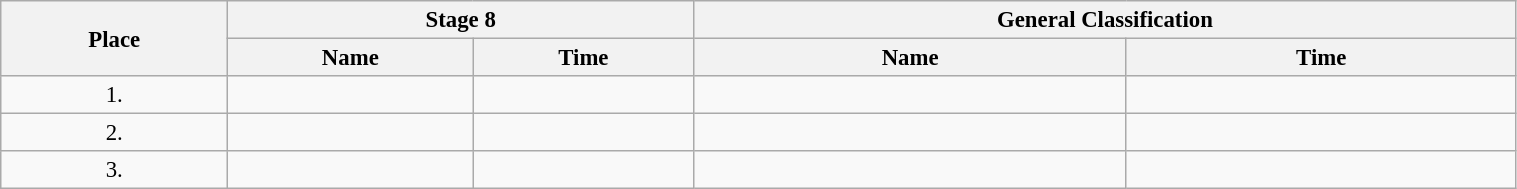<table class=wikitable style="font-size:95%" width="80%">
<tr>
<th rowspan="2">Place</th>
<th colspan="2">Stage 8</th>
<th colspan="2">General Classification</th>
</tr>
<tr>
<th>Name</th>
<th>Time</th>
<th>Name</th>
<th>Time</th>
</tr>
<tr>
<td align="center">1.</td>
<td></td>
<td></td>
<td></td>
<td></td>
</tr>
<tr>
<td align="center">2.</td>
<td></td>
<td></td>
<td></td>
<td></td>
</tr>
<tr>
<td align="center">3.</td>
<td></td>
<td></td>
<td></td>
<td></td>
</tr>
</table>
